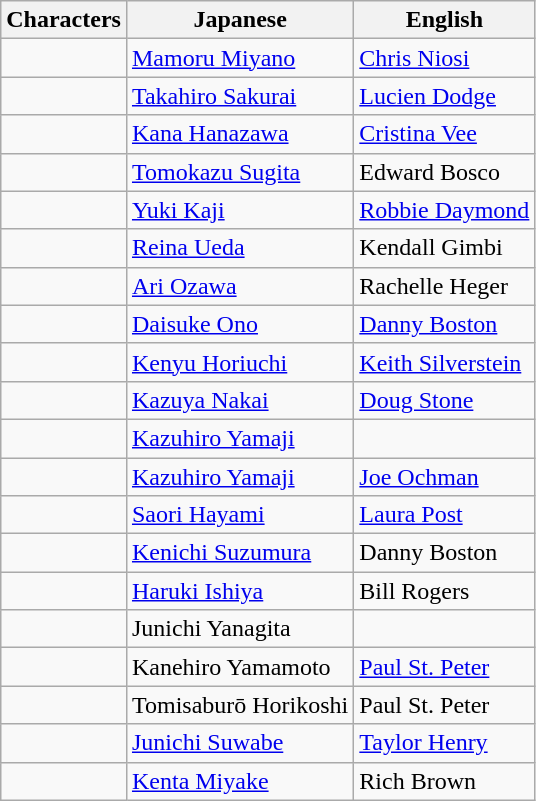<table class="wikitable">
<tr>
<th>Characters</th>
<th>Japanese</th>
<th>English</th>
</tr>
<tr>
<td></td>
<td><a href='#'>Mamoru Miyano</a></td>
<td><a href='#'>Chris Niosi</a></td>
</tr>
<tr>
<td></td>
<td><a href='#'>Takahiro Sakurai</a></td>
<td><a href='#'>Lucien Dodge</a></td>
</tr>
<tr>
<td></td>
<td><a href='#'>Kana Hanazawa</a></td>
<td><a href='#'>Cristina Vee</a></td>
</tr>
<tr>
<td></td>
<td><a href='#'>Tomokazu Sugita</a></td>
<td>Edward Bosco</td>
</tr>
<tr>
<td></td>
<td><a href='#'>Yuki Kaji</a></td>
<td><a href='#'>Robbie Daymond</a></td>
</tr>
<tr>
<td></td>
<td><a href='#'>Reina Ueda</a></td>
<td>Kendall Gimbi</td>
</tr>
<tr>
<td></td>
<td><a href='#'>Ari Ozawa</a></td>
<td>Rachelle Heger</td>
</tr>
<tr>
<td></td>
<td><a href='#'>Daisuke Ono</a></td>
<td><a href='#'>Danny Boston</a></td>
</tr>
<tr>
<td></td>
<td><a href='#'>Kenyu Horiuchi</a></td>
<td><a href='#'>Keith Silverstein</a></td>
</tr>
<tr>
<td></td>
<td><a href='#'>Kazuya Nakai</a></td>
<td><a href='#'>Doug Stone</a></td>
</tr>
<tr>
<td></td>
<td><a href='#'>Kazuhiro Yamaji</a></td>
<td></td>
</tr>
<tr>
<td></td>
<td><a href='#'>Kazuhiro Yamaji</a></td>
<td><a href='#'>Joe Ochman</a></td>
</tr>
<tr>
<td></td>
<td><a href='#'>Saori Hayami</a></td>
<td><a href='#'>Laura Post</a></td>
</tr>
<tr>
<td></td>
<td><a href='#'>Kenichi Suzumura</a></td>
<td>Danny Boston</td>
</tr>
<tr>
<td></td>
<td><a href='#'>Haruki Ishiya</a></td>
<td>Bill Rogers</td>
</tr>
<tr>
<td></td>
<td>Junichi Yanagita</td>
<td></td>
</tr>
<tr>
<td></td>
<td>Kanehiro Yamamoto</td>
<td><a href='#'>Paul St. Peter</a></td>
</tr>
<tr>
<td></td>
<td>Tomisaburō Horikoshi</td>
<td>Paul St. Peter</td>
</tr>
<tr>
<td></td>
<td><a href='#'>Junichi Suwabe</a></td>
<td><a href='#'>Taylor Henry</a></td>
</tr>
<tr>
<td></td>
<td><a href='#'>Kenta Miyake</a></td>
<td>Rich Brown</td>
</tr>
</table>
